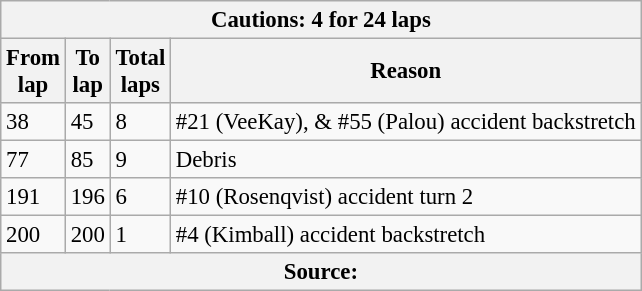<table class="wikitable" style="font-size: 95%">
<tr>
<th colspan=4>Cautions: 4 for 24 laps</th>
</tr>
<tr>
<th>From<br>lap</th>
<th>To<br>lap</th>
<th>Total<br>laps</th>
<th>Reason</th>
</tr>
<tr>
<td>38</td>
<td>45</td>
<td>8</td>
<td>#21 (VeeKay), & #55 (Palou) accident backstretch</td>
</tr>
<tr>
<td>77</td>
<td>85</td>
<td>9</td>
<td>Debris</td>
</tr>
<tr>
<td>191</td>
<td>196</td>
<td>6</td>
<td>#10 (Rosenqvist) accident turn 2</td>
</tr>
<tr>
<td>200</td>
<td>200</td>
<td>1</td>
<td>#4 (Kimball) accident backstretch</td>
</tr>
<tr>
<th colspan=4>Source:</th>
</tr>
</table>
